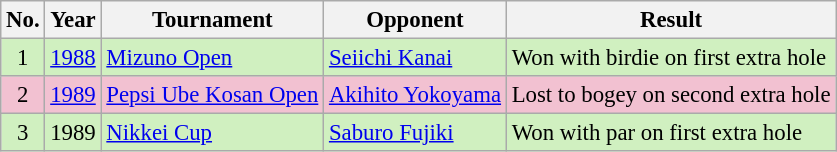<table class="wikitable" style="font-size:95%;">
<tr>
<th>No.</th>
<th>Year</th>
<th>Tournament</th>
<th>Opponent</th>
<th>Result</th>
</tr>
<tr style="background:#D0F0C0;">
<td align=center>1</td>
<td><a href='#'>1988</a></td>
<td><a href='#'>Mizuno Open</a></td>
<td> <a href='#'>Seiichi Kanai</a></td>
<td>Won with birdie on first extra hole</td>
</tr>
<tr style="background:#F2C1D1;">
<td align=center>2</td>
<td><a href='#'>1989</a></td>
<td><a href='#'>Pepsi Ube Kosan Open</a></td>
<td> <a href='#'>Akihito Yokoyama</a></td>
<td>Lost to bogey on second extra hole</td>
</tr>
<tr style="background:#D0F0C0;">
<td align=center>3</td>
<td>1989</td>
<td><a href='#'>Nikkei Cup</a></td>
<td> <a href='#'>Saburo Fujiki</a></td>
<td>Won with par on first extra hole</td>
</tr>
</table>
